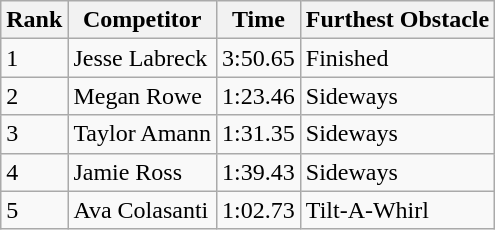<table class="wikitable sortable mw-collapsible">
<tr>
<th>Rank</th>
<th>Competitor</th>
<th>Time</th>
<th>Furthest Obstacle</th>
</tr>
<tr>
<td>1</td>
<td>Jesse Labreck</td>
<td>3:50.65</td>
<td>Finished</td>
</tr>
<tr>
<td>2</td>
<td>Megan Rowe</td>
<td>1:23.46</td>
<td>Sideways</td>
</tr>
<tr>
<td>3</td>
<td>Taylor Amann</td>
<td>1:31.35</td>
<td>Sideways</td>
</tr>
<tr>
<td>4</td>
<td>Jamie Ross</td>
<td>1:39.43</td>
<td>Sideways</td>
</tr>
<tr>
<td>5</td>
<td>Ava Colasanti</td>
<td>1:02.73</td>
<td>Tilt-A-Whirl</td>
</tr>
</table>
